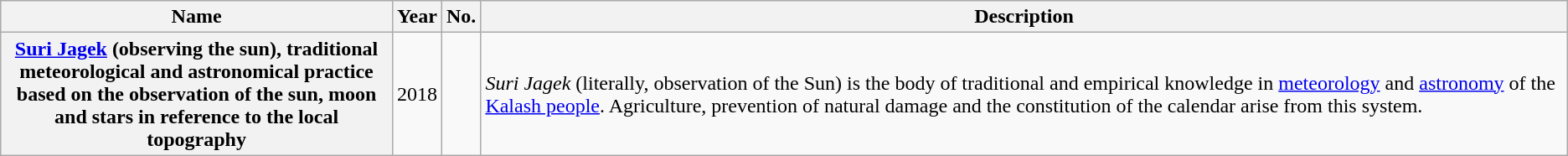<table class="wikitable sortable plainrowheaders">
<tr>
<th style="width:25%">Name</th>
<th>Year</th>
<th>No.</th>
<th class="unsortable">Description</th>
</tr>
<tr>
<th scope="row"><a href='#'>Suri Jagek</a> (observing the sun), traditional meteorological and astronomical practice based on the observation of the sun, moon and stars in reference to the local topography</th>
<td>2018</td>
<td></td>
<td><em>Suri Jagek</em> (literally, observation of the Sun) is the body of traditional and empirical knowledge in <a href='#'>meteorology</a> and <a href='#'>astronomy</a> of the <a href='#'>Kalash people</a>. Agriculture, prevention of natural damage and the constitution of the calendar arise from this system.</td>
</tr>
</table>
